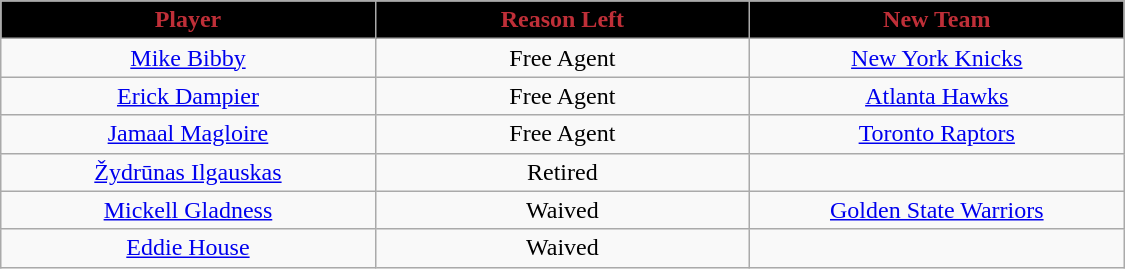<table class="wikitable sortable">
<tr>
<th style="background:#000000; color:#BF2F38" width="20%">Player</th>
<th style="background:#000000; color:#BF2F38" width="20%">Reason Left</th>
<th style="background:#000000; color:#BF2F38" width="20%">New Team</th>
</tr>
<tr style="text-align: center">
<td><a href='#'>Mike Bibby</a></td>
<td>Free Agent</td>
<td><a href='#'>New York Knicks</a></td>
</tr>
<tr style="text-align: center">
<td><a href='#'>Erick Dampier</a></td>
<td>Free Agent</td>
<td><a href='#'>Atlanta Hawks</a></td>
</tr>
<tr style="text-align: center">
<td><a href='#'>Jamaal Magloire</a></td>
<td>Free Agent</td>
<td><a href='#'>Toronto Raptors</a></td>
</tr>
<tr style="text-align: center">
<td><a href='#'>Žydrūnas Ilgauskas</a></td>
<td>Retired</td>
<td></td>
</tr>
<tr style="text-align: center">
<td><a href='#'>Mickell Gladness</a></td>
<td>Waived</td>
<td><a href='#'>Golden State Warriors</a></td>
</tr>
<tr style="text-align: center">
<td><a href='#'>Eddie House</a></td>
<td>Waived</td>
<td></td>
</tr>
</table>
